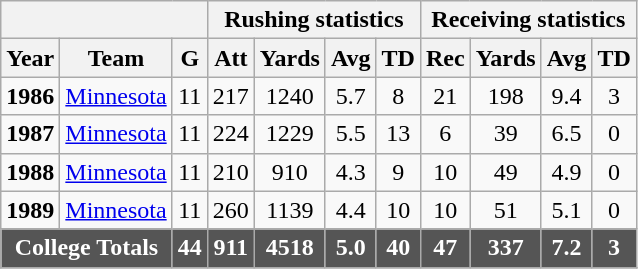<table class="wikitable sortable" style="text-align:center;">
<tr>
<th colspan=3></th>
<th colspan=4>Rushing statistics</th>
<th colspan =4>Receiving statistics</th>
</tr>
<tr>
<th>Year</th>
<th>Team</th>
<th>G</th>
<th>Att</th>
<th>Yards</th>
<th>Avg</th>
<th>TD</th>
<th>Rec</th>
<th>Yards</th>
<th>Avg</th>
<th>TD</th>
</tr>
<tr>
<td><strong>1986</strong></td>
<td><a href='#'>Minnesota</a></td>
<td>11</td>
<td>217</td>
<td>1240</td>
<td>5.7</td>
<td>8</td>
<td>21</td>
<td>198</td>
<td>9.4</td>
<td>3</td>
</tr>
<tr>
<td><strong>1987</strong></td>
<td><a href='#'>Minnesota</a></td>
<td>11</td>
<td>224</td>
<td>1229</td>
<td>5.5</td>
<td>13</td>
<td>6</td>
<td>39</td>
<td>6.5</td>
<td>0</td>
</tr>
<tr>
<td><strong>1988</strong></td>
<td><a href='#'>Minnesota</a></td>
<td>11</td>
<td>210</td>
<td>910</td>
<td>4.3</td>
<td>9</td>
<td>10</td>
<td>49</td>
<td>4.9</td>
<td>0</td>
</tr>
<tr>
<td><strong>1989</strong></td>
<td><a href='#'>Minnesota</a></td>
<td>11</td>
<td>260</td>
<td>1139</td>
<td>4.4</td>
<td>10</td>
<td>10</td>
<td>51</td>
<td>5.1</td>
<td>0</td>
</tr>
<tr style="background:#555555;font-weight:bold;color:white;">
<td colspan=2>College Totals</td>
<td>44</td>
<td>911</td>
<td>4518</td>
<td>5.0</td>
<td>40</td>
<td>47</td>
<td>337</td>
<td>7.2</td>
<td>3</td>
</tr>
<tr>
</tr>
</table>
